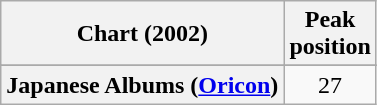<table class="wikitable sortable plainrowheaders" style="text-align:center">
<tr>
<th scope=col>Chart (2002)</th>
<th scope=col>Peak<br>position</th>
</tr>
<tr>
</tr>
<tr>
<th scope=row>Japanese Albums (<a href='#'>Oricon</a>)</th>
<td align="center">27</td>
</tr>
</table>
